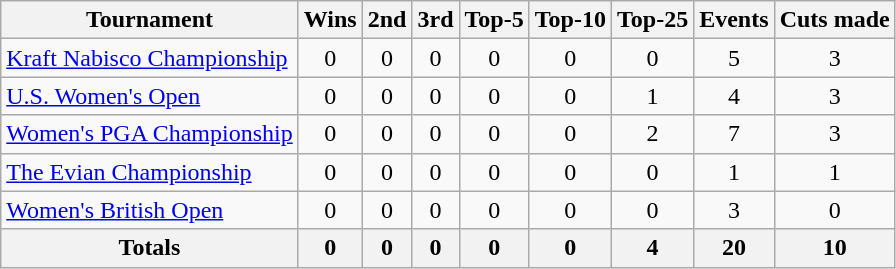<table class=wikitable style=text-align:center>
<tr>
<th>Tournament</th>
<th>Wins</th>
<th>2nd</th>
<th>3rd</th>
<th>Top-5</th>
<th>Top-10</th>
<th>Top-25</th>
<th>Events</th>
<th>Cuts made</th>
</tr>
<tr>
<td align=left><a href='#'>Kraft Nabisco Championship</a></td>
<td>0</td>
<td>0</td>
<td>0</td>
<td>0</td>
<td>0</td>
<td>0</td>
<td>5</td>
<td>3</td>
</tr>
<tr>
<td align=left><a href='#'>U.S. Women's Open</a></td>
<td>0</td>
<td>0</td>
<td>0</td>
<td>0</td>
<td>0</td>
<td>1</td>
<td>4</td>
<td>3</td>
</tr>
<tr>
<td align=left><a href='#'>Women's PGA Championship</a></td>
<td>0</td>
<td>0</td>
<td>0</td>
<td>0</td>
<td>0</td>
<td>2</td>
<td>7</td>
<td>3</td>
</tr>
<tr>
<td align=left><a href='#'>The Evian Championship</a></td>
<td>0</td>
<td>0</td>
<td>0</td>
<td>0</td>
<td>0</td>
<td>0</td>
<td>1</td>
<td>1</td>
</tr>
<tr>
<td align=left><a href='#'>Women's British Open</a></td>
<td>0</td>
<td>0</td>
<td>0</td>
<td>0</td>
<td>0</td>
<td>0</td>
<td>3</td>
<td>0</td>
</tr>
<tr>
<th>Totals</th>
<th>0</th>
<th>0</th>
<th>0</th>
<th>0</th>
<th>0</th>
<th>4</th>
<th>20</th>
<th>10</th>
</tr>
</table>
